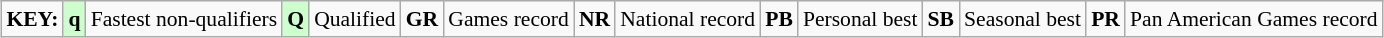<table class="wikitable" style="margin:0.5em auto; font-size:90%;">
<tr>
<td><strong>KEY:</strong></td>
<td bgcolor=ccffcc align=center><strong>q</strong></td>
<td>Fastest non-qualifiers</td>
<td bgcolor=ccffcc align=center><strong>Q</strong></td>
<td>Qualified</td>
<td align=center><strong>GR</strong></td>
<td>Games record</td>
<td align=center><strong>NR</strong></td>
<td>National record</td>
<td align=center><strong>PB</strong></td>
<td>Personal best</td>
<td align=center><strong>SB</strong></td>
<td>Seasonal best</td>
<td align=center><strong>PR</strong></td>
<td>Pan American Games record</td>
</tr>
</table>
